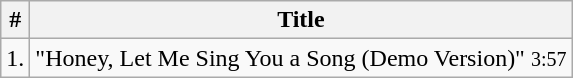<table class="wikitable">
<tr>
<th>#</th>
<th>Title</th>
</tr>
<tr>
<td>1.</td>
<td>"Honey, Let Me Sing You a Song (Demo Version)" <small>3:57</small></td>
</tr>
</table>
